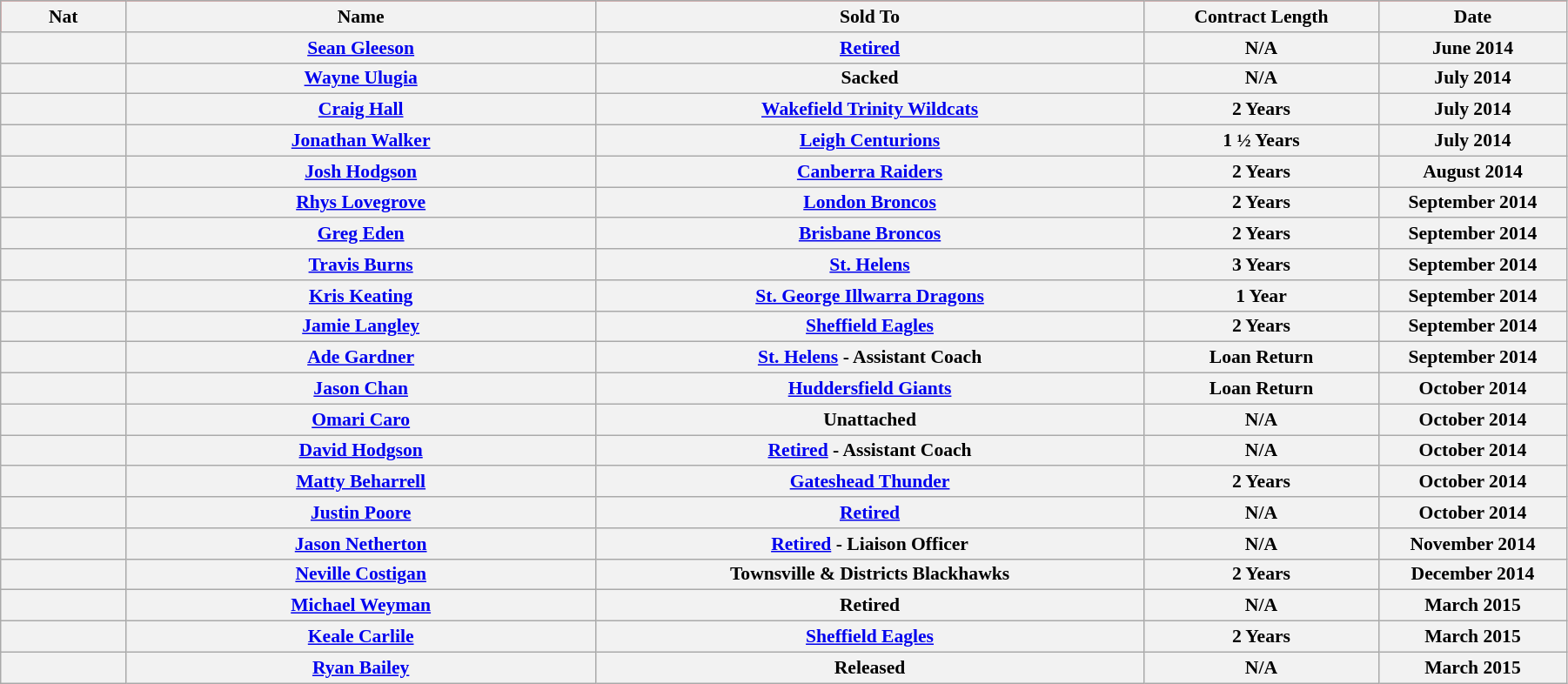<table class="wikitable"  style="width:95%; font-size:90%;">
<tr style="background:#f00;">
<th width=8%>Nat</th>
<th width=25%>Name</th>
<th width=20%>Sold To</th>
<th width=10%>Contract Length</th>
<th width=40%>Date</th>
</tr>
<tr style="background:#fff;">
<th width=5%> </th>
<th width=30%><a href='#'>Sean Gleeson</a></th>
<th width=35%><a href='#'>Retired</a></th>
<th width=15%>N/A</th>
<th width=25%>June 2014</th>
</tr>
<tr style="background:#fff;">
<th width=5%></th>
<th width=30%><a href='#'>Wayne Ulugia</a></th>
<th width=35%>Sacked</th>
<th width=15%>N/A</th>
<th width=25%>July 2014</th>
</tr>
<tr style="background:#fff;">
<th width=5%></th>
<th width=30%><a href='#'>Craig Hall</a></th>
<th width=35%><a href='#'>Wakefield Trinity Wildcats</a></th>
<th width=15%>2 Years</th>
<th width=25%>July 2014</th>
</tr>
<tr style="background:#fff;">
<th width=5%> </th>
<th width=30%><a href='#'>Jonathan Walker</a></th>
<th width=35%><a href='#'>Leigh Centurions</a></th>
<th width=15%>1 ½ Years</th>
<th width=25%>July 2014</th>
</tr>
<tr style="background:#fff;">
<th width=5%></th>
<th width=30%><a href='#'>Josh Hodgson</a></th>
<th width=35%><a href='#'>Canberra Raiders</a></th>
<th width=15%>2 Years</th>
<th width=25%>August 2014</th>
</tr>
<tr style="background:#fff;">
<th width=5%></th>
<th width=30%><a href='#'>Rhys Lovegrove</a></th>
<th width=35%><a href='#'>London Broncos</a></th>
<th width=15%>2 Years</th>
<th width=25%>September 2014</th>
</tr>
<tr style="background:#fff;">
<th width=5%></th>
<th width=30%><a href='#'>Greg Eden</a></th>
<th width=35%><a href='#'>Brisbane Broncos</a></th>
<th width=15%>2 Years</th>
<th width=25%>September 2014</th>
</tr>
<tr style="background:#fff;">
<th width=5%></th>
<th width=30%><a href='#'>Travis Burns</a></th>
<th width=35%><a href='#'>St. Helens</a></th>
<th width=15%>3 Years</th>
<th width=25%>September 2014</th>
</tr>
<tr style="background:#fff;">
<th width=5%></th>
<th width=30%><a href='#'>Kris Keating</a></th>
<th width=35%><a href='#'>St. George Illwarra Dragons</a></th>
<th width=15%>1 Year</th>
<th width=25%>September 2014</th>
</tr>
<tr style="background:#fff;">
<th width=5%></th>
<th width=30%><a href='#'>Jamie Langley</a></th>
<th width=35%><a href='#'>Sheffield Eagles</a></th>
<th width=15%>2 Years</th>
<th width=25%>September 2014</th>
</tr>
<tr style="background:#fff;">
<th width=5%></th>
<th width=30%><a href='#'>Ade Gardner</a></th>
<th width=35%><a href='#'>St. Helens</a> - Assistant Coach</th>
<th width=15%>Loan Return</th>
<th width=25%>September 2014</th>
</tr>
<tr style="background:#fff;">
<th width=5%></th>
<th width=30%><a href='#'>Jason Chan</a></th>
<th width=35%><a href='#'>Huddersfield Giants</a></th>
<th width=15%>Loan Return</th>
<th width=25%>October 2014</th>
</tr>
<tr style="background:#fff;">
<th width=5%> </th>
<th width=30%><a href='#'>Omari Caro</a></th>
<th width=35%>Unattached</th>
<th width=15%>N/A</th>
<th width=25%>October 2014</th>
</tr>
<tr style="background:#fff;">
<th width=5%></th>
<th width=30%><a href='#'>David Hodgson</a></th>
<th width=35%><a href='#'>Retired</a> - Assistant Coach</th>
<th width=15%>N/A</th>
<th width=25%>October 2014</th>
</tr>
<tr style="background:#fff;">
<th width=5%></th>
<th width=30%><a href='#'>Matty Beharrell</a></th>
<th width=35%><a href='#'>Gateshead Thunder</a></th>
<th width=15%>2 Years</th>
<th width=25%>October 2014</th>
</tr>
<tr style="background:#fff;">
<th width=5%></th>
<th width=30%><a href='#'>Justin Poore</a></th>
<th width=35%><a href='#'>Retired</a></th>
<th width=15%>N/A</th>
<th width=25%>October 2014</th>
</tr>
<tr style="background:#fff;">
<th width=5%></th>
<th width=30%><a href='#'>Jason Netherton</a></th>
<th width=35%><a href='#'>Retired</a> - Liaison Officer</th>
<th width=15%>N/A</th>
<th width=25%>November 2014</th>
</tr>
<tr style="background:#fff;">
<th width=5%></th>
<th width=30%><a href='#'>Neville Costigan</a></th>
<th width=35%>Townsville & Districts Blackhawks</th>
<th width=15%>2 Years</th>
<th width=25%>December 2014</th>
</tr>
<tr style="background:#fff;">
<th width=5%></th>
<th width=30%><a href='#'>Michael Weyman</a></th>
<th width=35%>Retired</th>
<th width=15%>N/A</th>
<th width=25%>March 2015</th>
</tr>
<tr style="background:#fff;">
<th width=5%></th>
<th width=30%><a href='#'>Keale Carlile</a></th>
<th width=35%><a href='#'>Sheffield Eagles</a></th>
<th width=15%>2 Years</th>
<th width=25%>March 2015</th>
</tr>
<tr style="background:#fff;">
<th width=5%></th>
<th width=30%><a href='#'>Ryan Bailey</a></th>
<th width=35%>Released</th>
<th width=15%>N/A</th>
<th width=25%>March 2015</th>
</tr>
</table>
